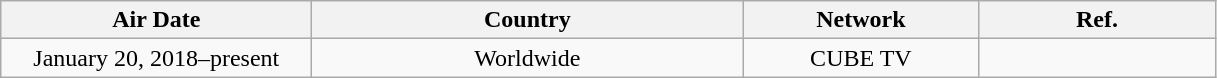<table class="wikitable" style="text-align:center;">
<tr>
<th width=200>Air Date</th>
<th width=280>Country</th>
<th width=150>Network</th>
<th width=150>Ref.</th>
</tr>
<tr>
<td>January 20, 2018–present <br></td>
<td>Worldwide</td>
<td>CUBE TV</td>
<td></td>
</tr>
</table>
